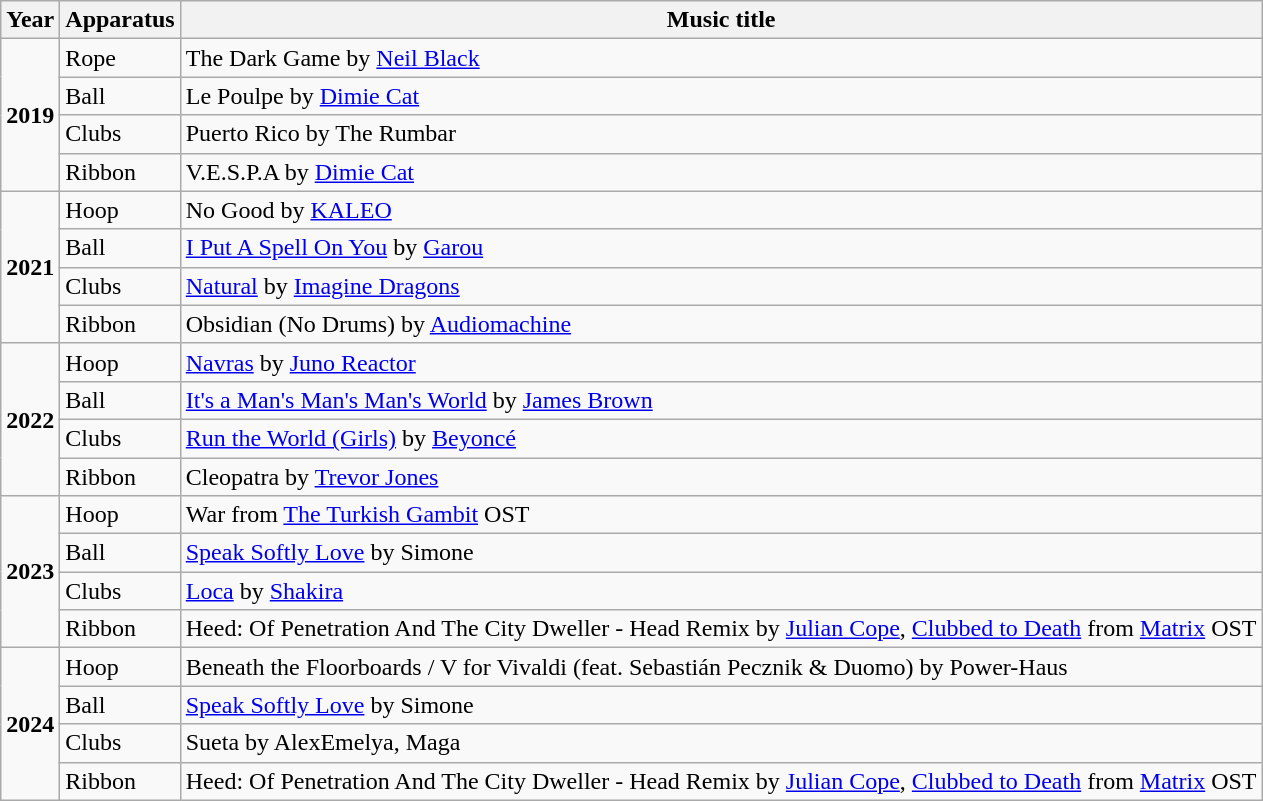<table class="wikitable">
<tr>
<th>Year</th>
<th>Apparatus</th>
<th>Music title</th>
</tr>
<tr>
<td rowspan="4"><strong>2019</strong></td>
<td>Rope</td>
<td>The Dark Game by <a href='#'>Neil Black</a></td>
</tr>
<tr>
<td>Ball</td>
<td>Le Poulpe by <a href='#'>Dimie Cat</a></td>
</tr>
<tr>
<td>Clubs</td>
<td>Puerto Rico by The Rumbar</td>
</tr>
<tr>
<td>Ribbon</td>
<td>V.E.S.P.A by <a href='#'>Dimie Cat</a></td>
</tr>
<tr>
<td rowspan="4"><strong>2021</strong></td>
<td>Hoop</td>
<td>No Good by <a href='#'>KALEO</a></td>
</tr>
<tr>
<td>Ball</td>
<td><a href='#'>I Put A Spell On You</a> by <a href='#'>Garou</a></td>
</tr>
<tr>
<td>Clubs</td>
<td><a href='#'>Natural</a> by <a href='#'>Imagine Dragons</a></td>
</tr>
<tr>
<td>Ribbon</td>
<td>Obsidian (No Drums) by <a href='#'>Audiomachine</a></td>
</tr>
<tr>
<td rowspan="4"><strong>2022</strong></td>
<td>Hoop</td>
<td><a href='#'>Navras</a> by <a href='#'>Juno Reactor</a></td>
</tr>
<tr>
<td>Ball</td>
<td><a href='#'>It's a Man's Man's Man's World</a> by <a href='#'>James Brown</a></td>
</tr>
<tr>
<td>Clubs</td>
<td><a href='#'>Run the World (Girls)</a> by <a href='#'>Beyoncé</a></td>
</tr>
<tr>
<td>Ribbon</td>
<td>Cleopatra by <a href='#'>Trevor Jones</a></td>
</tr>
<tr>
<td rowspan="4"><strong>2023</strong></td>
<td>Hoop</td>
<td>War from <a href='#'>The Turkish Gambit</a> OST</td>
</tr>
<tr>
<td>Ball</td>
<td><a href='#'>Speak Softly Love</a> by Simone</td>
</tr>
<tr>
<td>Clubs</td>
<td><a href='#'>Loca</a> by <a href='#'>Shakira</a></td>
</tr>
<tr>
<td>Ribbon</td>
<td>Heed: Of Penetration And The City Dweller - Head Remix by <a href='#'>Julian Cope</a>, <a href='#'>Clubbed to Death</a> from <a href='#'>Matrix</a> OST</td>
</tr>
<tr>
<td rowspan="4"><strong>2024</strong></td>
<td>Hoop</td>
<td>Beneath the Floorboards / V for Vivaldi (feat. Sebastián Pecznik & Duomo) by Power-Haus</td>
</tr>
<tr>
<td>Ball</td>
<td><a href='#'>Speak Softly Love</a> by Simone</td>
</tr>
<tr>
<td>Clubs</td>
<td>Sueta by AlexEmelya, Maga</td>
</tr>
<tr>
<td>Ribbon</td>
<td>Heed: Of Penetration And The City Dweller - Head Remix by <a href='#'>Julian Cope</a>, <a href='#'>Clubbed to Death</a> from <a href='#'>Matrix</a> OST</td>
</tr>
</table>
